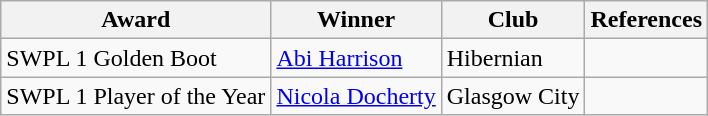<table class="wikitable">
<tr>
<th>Award</th>
<th>Winner</th>
<th>Club</th>
<th>References</th>
</tr>
<tr>
<td>SWPL 1 Golden Boot</td>
<td> <a href='#'>Abi Harrison</a></td>
<td>Hibernian</td>
<td></td>
</tr>
<tr>
<td>SWPL 1 Player of the Year</td>
<td> <a href='#'>Nicola Docherty</a></td>
<td>Glasgow City</td>
<td></td>
</tr>
</table>
